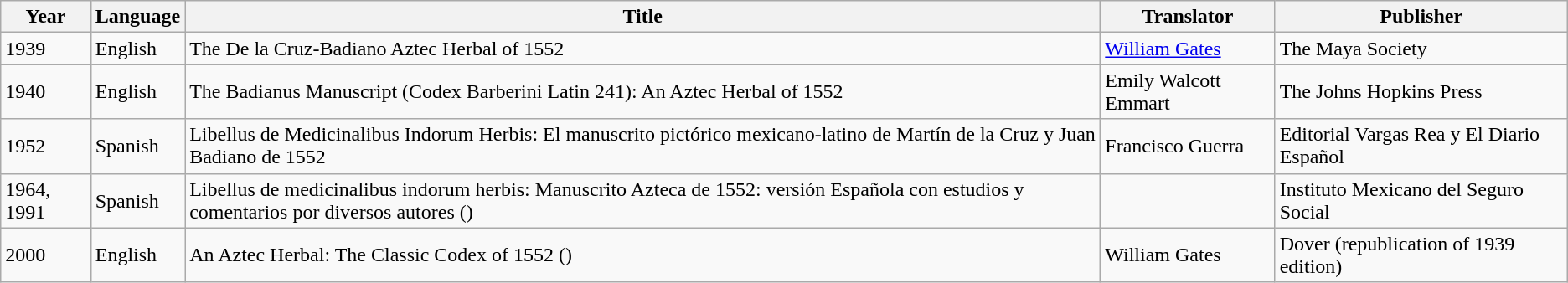<table class="wikitable">
<tr>
<th>Year</th>
<th>Language</th>
<th>Title</th>
<th>Translator</th>
<th>Publisher</th>
</tr>
<tr>
<td>1939</td>
<td>English</td>
<td>The De la Cruz-Badiano Aztec Herbal of 1552</td>
<td><a href='#'>William Gates</a></td>
<td>The Maya Society</td>
</tr>
<tr>
<td>1940</td>
<td>English</td>
<td>The Badianus Manuscript (Codex Barberini Latin 241): An Aztec Herbal of 1552</td>
<td>Emily Walcott Emmart</td>
<td>The Johns Hopkins Press</td>
</tr>
<tr>
<td>1952</td>
<td>Spanish</td>
<td>Libellus de Medicinalibus Indorum Herbis: El manuscrito pictórico mexicano-latino de Martín de la Cruz y Juan Badiano de 1552</td>
<td>Francisco Guerra</td>
<td>Editorial Vargas Rea y El Diario Español</td>
</tr>
<tr>
<td>1964, 1991</td>
<td>Spanish</td>
<td>Libellus  de medicinalibus indorum herbis: Manuscrito Azteca de 1552: versión Española con estudios y comentarios por diversos autores ()</td>
<td></td>
<td>Instituto Mexicano del Seguro Social</td>
</tr>
<tr>
<td>2000</td>
<td>English</td>
<td>An Aztec Herbal: The Classic Codex of 1552 ()</td>
<td>William Gates</td>
<td>Dover (republication of 1939 edition)</td>
</tr>
</table>
